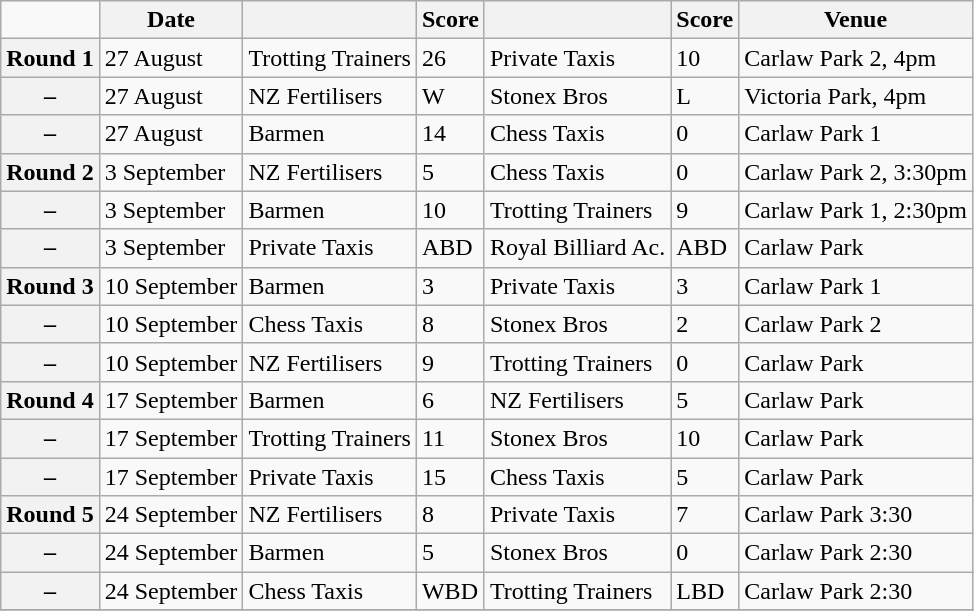<table class="wikitable mw-collapsible">
<tr>
<td></td>
<th scope="col">Date</th>
<th scope="col"></th>
<th scope="col">Score</th>
<th scope="col"></th>
<th scope="col">Score</th>
<th scope="col">Venue</th>
</tr>
<tr>
<th scope="row">Round 1</th>
<td>27 August </td>
<td>Trotting Trainers</td>
<td>26</td>
<td>Private Taxis</td>
<td>10</td>
<td>Carlaw Park 2, 4pm</td>
</tr>
<tr>
<th scope="row">–</th>
<td>27 August</td>
<td>NZ Fertilisers</td>
<td>W</td>
<td>Stonex Bros</td>
<td>L</td>
<td>Victoria Park, 4pm</td>
</tr>
<tr>
<th scope="row">–</th>
<td>27 August</td>
<td>Barmen</td>
<td>14</td>
<td>Chess Taxis</td>
<td>0</td>
<td>Carlaw Park 1</td>
</tr>
<tr>
<th scope="row">Round 2</th>
<td>3 September </td>
<td>NZ Fertilisers</td>
<td>5</td>
<td>Chess Taxis</td>
<td>0</td>
<td>Carlaw Park 2, 3:30pm</td>
</tr>
<tr>
<th scope="row">–</th>
<td>3 September</td>
<td>Barmen</td>
<td>10</td>
<td>Trotting Trainers</td>
<td>9</td>
<td>Carlaw Park 1, 2:30pm</td>
</tr>
<tr>
<th scope="row">–</th>
<td>3 September</td>
<td>Private Taxis</td>
<td>ABD</td>
<td>Royal Billiard Ac.</td>
<td>ABD</td>
<td>Carlaw Park</td>
</tr>
<tr>
<th scope="row">Round 3</th>
<td>10 September </td>
<td>Barmen</td>
<td>3</td>
<td>Private Taxis</td>
<td>3</td>
<td>Carlaw Park 1</td>
</tr>
<tr>
<th scope="row">–</th>
<td>10 September</td>
<td>Chess Taxis</td>
<td>8</td>
<td>Stonex Bros</td>
<td>2</td>
<td>Carlaw Park 2</td>
</tr>
<tr>
<th scope="row">–</th>
<td>10 September</td>
<td>NZ Fertilisers</td>
<td>9</td>
<td>Trotting Trainers</td>
<td>0</td>
<td>Carlaw Park</td>
</tr>
<tr>
<th scope="row">Round 4</th>
<td>17 September </td>
<td>Barmen</td>
<td>6</td>
<td>NZ Fertilisers</td>
<td>5</td>
<td>Carlaw Park</td>
</tr>
<tr>
<th scope="row">–</th>
<td>17 September</td>
<td>Trotting Trainers</td>
<td>11</td>
<td>Stonex Bros</td>
<td>10</td>
<td>Carlaw Park</td>
</tr>
<tr>
<th scope="row">–</th>
<td>17 September</td>
<td>Private Taxis</td>
<td>15</td>
<td>Chess Taxis</td>
<td>5</td>
<td>Carlaw Park</td>
</tr>
<tr>
<th scope="row">Round 5</th>
<td>24 September </td>
<td>NZ Fertilisers</td>
<td>8</td>
<td>Private Taxis</td>
<td>7</td>
<td>Carlaw Park 3:30</td>
</tr>
<tr>
<th scope="row">–</th>
<td>24 September</td>
<td>Barmen</td>
<td>5</td>
<td>Stonex Bros</td>
<td>0</td>
<td>Carlaw Park 2:30</td>
</tr>
<tr>
<th scope="row">–</th>
<td>24 September</td>
<td>Chess Taxis</td>
<td>WBD</td>
<td>Trotting Trainers</td>
<td>LBD</td>
<td>Carlaw Park 2:30</td>
</tr>
<tr>
</tr>
</table>
